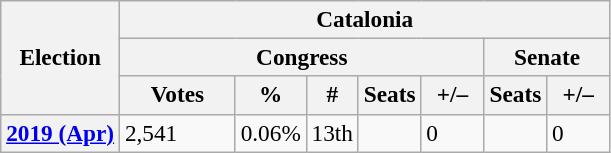<table class="wikitable" style="font-size:97%; text-align:left;">
<tr>
<th rowspan="3">Election</th>
<th colspan="7">Catalonia</th>
</tr>
<tr>
<th colspan="5">Congress</th>
<th colspan="2">Senate</th>
</tr>
<tr>
<th width="70">Votes</th>
<th width="35">%</th>
<th width="25">#</th>
<th>Seats</th>
<th width="35">+/–</th>
<th>Seats</th>
<th width="35">+/–</th>
</tr>
<tr>
<th><a href='#'>2019 (Apr)</a></th>
<td>2,541</td>
<td>0.06%</td>
<td>13th</td>
<td></td>
<td>0</td>
<td></td>
<td>0</td>
</tr>
</table>
